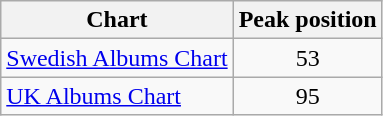<table class="wikitable">
<tr>
<th>Chart</th>
<th>Peak position</th>
</tr>
<tr>
<td><a href='#'>Swedish Albums Chart</a></td>
<td style="text-align:center;">53</td>
</tr>
<tr>
<td><a href='#'>UK Albums Chart</a></td>
<td style="text-align:center;">95</td>
</tr>
</table>
